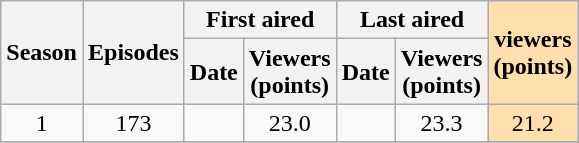<table class="wikitable" style="text-align: center">
<tr>
<th scope="col" rowspan="2">Season</th>
<th scope="col" rowspan="2" colspan="1">Episodes</th>
<th scope="col" colspan="2">First aired</th>
<th scope="col" colspan="2">Last aired</th>
<th style="background:#ffdead;" rowspan="2"> viewers <br> (points)</th>
</tr>
<tr>
<th scope="col">Date</th>
<th scope="col">Viewers<br>(points)</th>
<th scope="col">Date</th>
<th scope="col">Viewers<br>(points)</th>
</tr>
<tr>
<td>1</td>
<td>173</td>
<td></td>
<td>23.0</td>
<td></td>
<td>23.3</td>
<td style="background:#ffdead;">21.2</td>
</tr>
<tr>
</tr>
</table>
